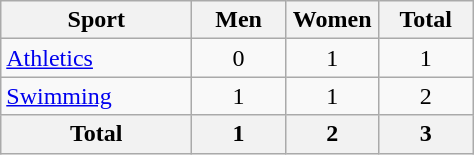<table class="wikitable sortable" style="text-align:center;">
<tr>
<th width=120>Sport</th>
<th width=55>Men</th>
<th width=55>Women</th>
<th width=55>Total</th>
</tr>
<tr>
<td align=left><a href='#'>Athletics</a></td>
<td>0</td>
<td>1</td>
<td>1</td>
</tr>
<tr>
<td align=left><a href='#'>Swimming</a></td>
<td>1</td>
<td>1</td>
<td>2</td>
</tr>
<tr>
<th>Total</th>
<th>1</th>
<th>2</th>
<th>3</th>
</tr>
</table>
